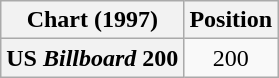<table class="wikitable plainrowheaders" style="text-align:center;">
<tr>
<th>Chart (1997)</th>
<th>Position</th>
</tr>
<tr>
<th scope="row">US <em>Billboard</em> 200</th>
<td>200</td>
</tr>
</table>
